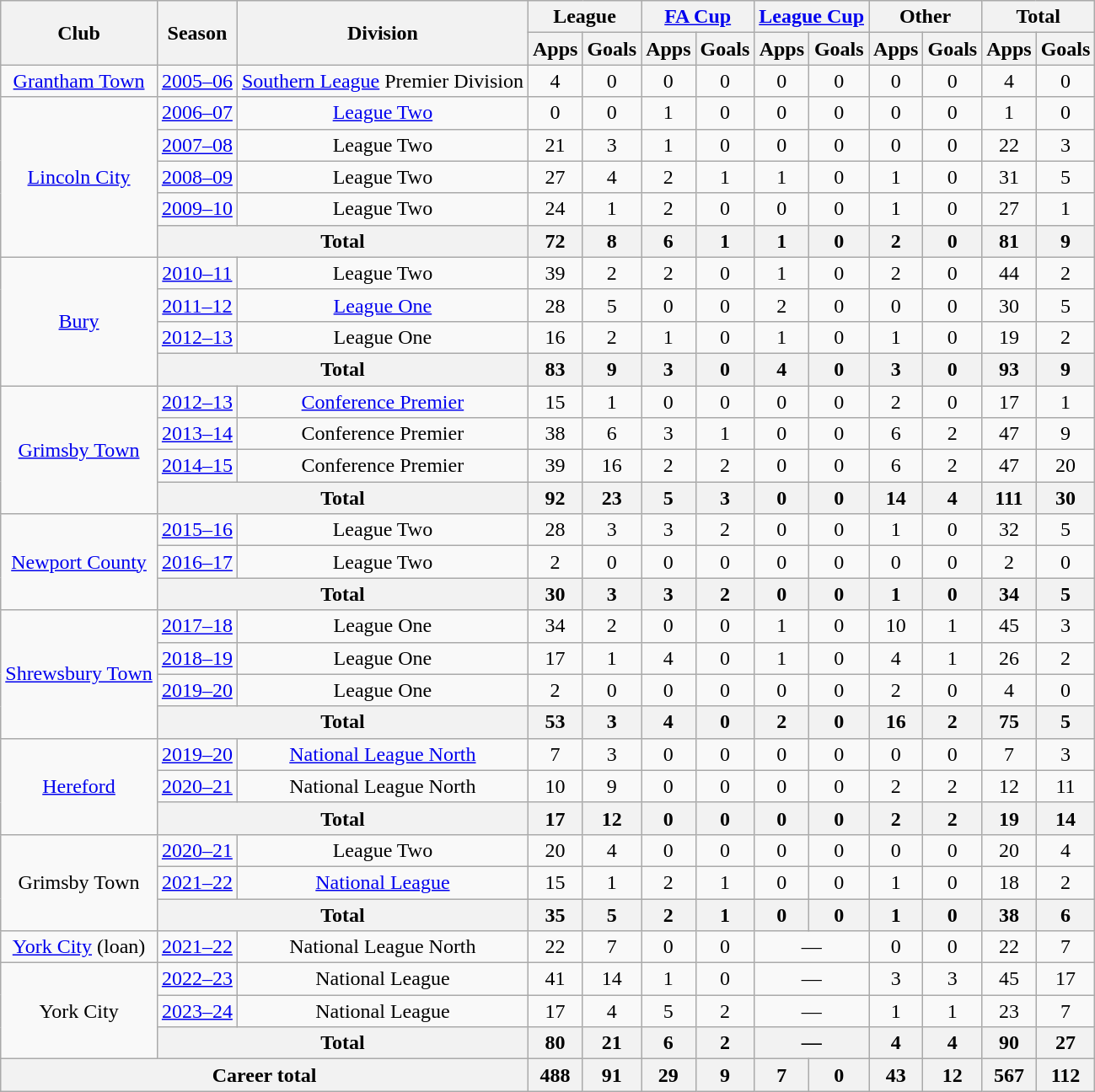<table class="wikitable" style="text-align:center">
<tr>
<th rowspan="2">Club</th>
<th rowspan="2">Season</th>
<th rowspan="2">Division</th>
<th colspan="2">League</th>
<th colspan="2"><a href='#'>FA Cup</a></th>
<th colspan="2"><a href='#'>League Cup</a></th>
<th colspan="2">Other</th>
<th colspan="2">Total</th>
</tr>
<tr>
<th>Apps</th>
<th>Goals</th>
<th>Apps</th>
<th>Goals</th>
<th>Apps</th>
<th>Goals</th>
<th>Apps</th>
<th>Goals</th>
<th>Apps</th>
<th>Goals</th>
</tr>
<tr>
<td><a href='#'>Grantham Town</a></td>
<td><a href='#'>2005–06</a></td>
<td><a href='#'>Southern League</a> Premier Division</td>
<td>4</td>
<td>0</td>
<td>0</td>
<td>0</td>
<td>0</td>
<td>0</td>
<td>0</td>
<td>0</td>
<td>4</td>
<td>0</td>
</tr>
<tr>
<td rowspan="5"><a href='#'>Lincoln City</a></td>
<td><a href='#'>2006–07</a></td>
<td><a href='#'>League Two</a></td>
<td>0</td>
<td>0</td>
<td>1</td>
<td>0</td>
<td>0</td>
<td>0</td>
<td>0</td>
<td>0</td>
<td>1</td>
<td>0</td>
</tr>
<tr>
<td><a href='#'>2007–08</a></td>
<td>League Two</td>
<td>21</td>
<td>3</td>
<td>1</td>
<td>0</td>
<td>0</td>
<td>0</td>
<td>0</td>
<td>0</td>
<td>22</td>
<td>3</td>
</tr>
<tr>
<td><a href='#'>2008–09</a></td>
<td>League Two</td>
<td>27</td>
<td>4</td>
<td>2</td>
<td>1</td>
<td>1</td>
<td>0</td>
<td>1</td>
<td>0</td>
<td>31</td>
<td>5</td>
</tr>
<tr>
<td><a href='#'>2009–10</a></td>
<td>League Two</td>
<td>24</td>
<td>1</td>
<td>2</td>
<td>0</td>
<td>0</td>
<td>0</td>
<td>1</td>
<td>0</td>
<td>27</td>
<td>1</td>
</tr>
<tr>
<th colspan="2">Total</th>
<th>72</th>
<th>8</th>
<th>6</th>
<th>1</th>
<th>1</th>
<th>0</th>
<th>2</th>
<th>0</th>
<th>81</th>
<th>9</th>
</tr>
<tr>
<td rowspan="4"><a href='#'>Bury</a></td>
<td><a href='#'>2010–11</a></td>
<td>League Two</td>
<td>39</td>
<td>2</td>
<td>2</td>
<td>0</td>
<td>1</td>
<td>0</td>
<td>2</td>
<td>0</td>
<td>44</td>
<td>2</td>
</tr>
<tr>
<td><a href='#'>2011–12</a></td>
<td><a href='#'>League One</a></td>
<td>28</td>
<td>5</td>
<td>0</td>
<td>0</td>
<td>2</td>
<td>0</td>
<td>0</td>
<td>0</td>
<td>30</td>
<td>5</td>
</tr>
<tr>
<td><a href='#'>2012–13</a></td>
<td>League One</td>
<td>16</td>
<td>2</td>
<td>1</td>
<td>0</td>
<td>1</td>
<td>0</td>
<td>1</td>
<td>0</td>
<td>19</td>
<td>2</td>
</tr>
<tr>
<th colspan="2">Total</th>
<th>83</th>
<th>9</th>
<th>3</th>
<th>0</th>
<th>4</th>
<th>0</th>
<th>3</th>
<th>0</th>
<th>93</th>
<th>9</th>
</tr>
<tr>
<td rowspan="4"><a href='#'>Grimsby Town</a></td>
<td><a href='#'>2012–13</a></td>
<td><a href='#'>Conference Premier</a></td>
<td>15</td>
<td>1</td>
<td>0</td>
<td>0</td>
<td>0</td>
<td>0</td>
<td>2</td>
<td>0</td>
<td>17</td>
<td>1</td>
</tr>
<tr>
<td><a href='#'>2013–14</a></td>
<td>Conference Premier</td>
<td>38</td>
<td>6</td>
<td>3</td>
<td>1</td>
<td>0</td>
<td>0</td>
<td>6</td>
<td>2</td>
<td>47</td>
<td>9</td>
</tr>
<tr>
<td><a href='#'>2014–15</a></td>
<td>Conference Premier</td>
<td>39</td>
<td>16</td>
<td>2</td>
<td>2</td>
<td>0</td>
<td>0</td>
<td>6</td>
<td>2</td>
<td>47</td>
<td>20</td>
</tr>
<tr>
<th colspan="2">Total</th>
<th>92</th>
<th>23</th>
<th>5</th>
<th>3</th>
<th>0</th>
<th>0</th>
<th>14</th>
<th>4</th>
<th>111</th>
<th>30</th>
</tr>
<tr>
<td rowspan="3"><a href='#'>Newport County</a></td>
<td><a href='#'>2015–16</a></td>
<td>League Two</td>
<td>28</td>
<td>3</td>
<td>3</td>
<td>2</td>
<td>0</td>
<td>0</td>
<td>1</td>
<td>0</td>
<td>32</td>
<td>5</td>
</tr>
<tr>
<td><a href='#'>2016–17</a></td>
<td>League Two</td>
<td>2</td>
<td>0</td>
<td>0</td>
<td>0</td>
<td>0</td>
<td>0</td>
<td>0</td>
<td>0</td>
<td>2</td>
<td>0</td>
</tr>
<tr>
<th colspan="2">Total</th>
<th>30</th>
<th>3</th>
<th>3</th>
<th>2</th>
<th>0</th>
<th>0</th>
<th>1</th>
<th>0</th>
<th>34</th>
<th>5</th>
</tr>
<tr>
<td rowspan="4"><a href='#'>Shrewsbury Town</a></td>
<td><a href='#'>2017–18</a></td>
<td>League One</td>
<td>34</td>
<td>2</td>
<td>0</td>
<td>0</td>
<td>1</td>
<td>0</td>
<td>10</td>
<td>1</td>
<td>45</td>
<td>3</td>
</tr>
<tr>
<td><a href='#'>2018–19</a></td>
<td>League One</td>
<td>17</td>
<td>1</td>
<td>4</td>
<td>0</td>
<td>1</td>
<td>0</td>
<td>4</td>
<td>1</td>
<td>26</td>
<td>2</td>
</tr>
<tr>
<td><a href='#'>2019–20</a></td>
<td>League One</td>
<td>2</td>
<td>0</td>
<td>0</td>
<td>0</td>
<td>0</td>
<td>0</td>
<td>2</td>
<td>0</td>
<td>4</td>
<td>0</td>
</tr>
<tr>
<th colspan="2">Total</th>
<th>53</th>
<th>3</th>
<th>4</th>
<th>0</th>
<th>2</th>
<th>0</th>
<th>16</th>
<th>2</th>
<th>75</th>
<th>5</th>
</tr>
<tr>
<td rowspan="3"><a href='#'>Hereford</a></td>
<td><a href='#'>2019–20</a></td>
<td><a href='#'>National League North</a></td>
<td>7</td>
<td>3</td>
<td>0</td>
<td>0</td>
<td>0</td>
<td>0</td>
<td>0</td>
<td>0</td>
<td>7</td>
<td>3</td>
</tr>
<tr>
<td><a href='#'>2020–21</a></td>
<td>National League North</td>
<td>10</td>
<td>9</td>
<td>0</td>
<td>0</td>
<td>0</td>
<td>0</td>
<td>2</td>
<td>2</td>
<td>12</td>
<td>11</td>
</tr>
<tr>
<th colspan="2">Total</th>
<th>17</th>
<th>12</th>
<th>0</th>
<th>0</th>
<th>0</th>
<th>0</th>
<th>2</th>
<th>2</th>
<th>19</th>
<th>14</th>
</tr>
<tr>
<td rowspan="3">Grimsby Town</td>
<td><a href='#'>2020–21</a></td>
<td>League Two</td>
<td>20</td>
<td>4</td>
<td>0</td>
<td>0</td>
<td>0</td>
<td>0</td>
<td>0</td>
<td>0</td>
<td>20</td>
<td>4</td>
</tr>
<tr>
<td><a href='#'>2021–22</a></td>
<td><a href='#'>National League</a></td>
<td>15</td>
<td>1</td>
<td>2</td>
<td>1</td>
<td>0</td>
<td>0</td>
<td>1</td>
<td>0</td>
<td>18</td>
<td>2</td>
</tr>
<tr>
<th colspan="2">Total</th>
<th>35</th>
<th>5</th>
<th>2</th>
<th>1</th>
<th>0</th>
<th>0</th>
<th>1</th>
<th>0</th>
<th>38</th>
<th>6</th>
</tr>
<tr>
<td><a href='#'>York City</a> (loan)</td>
<td><a href='#'>2021–22</a></td>
<td>National League North</td>
<td>22</td>
<td>7</td>
<td>0</td>
<td>0</td>
<td colspan="2">—</td>
<td>0</td>
<td>0</td>
<td>22</td>
<td>7</td>
</tr>
<tr>
<td rowspan="3">York City</td>
<td><a href='#'>2022–23</a></td>
<td>National League</td>
<td>41</td>
<td>14</td>
<td>1</td>
<td>0</td>
<td colspan="2">—</td>
<td>3</td>
<td>3</td>
<td>45</td>
<td>17</td>
</tr>
<tr>
<td><a href='#'>2023–24</a></td>
<td>National League</td>
<td>17</td>
<td>4</td>
<td>5</td>
<td>2</td>
<td colspan="2">—</td>
<td>1</td>
<td>1</td>
<td>23</td>
<td>7</td>
</tr>
<tr>
<th colspan="2">Total</th>
<th>80</th>
<th>21</th>
<th>6</th>
<th>2</th>
<th colspan="2">—</th>
<th>4</th>
<th>4</th>
<th>90</th>
<th>27</th>
</tr>
<tr>
<th colspan="3">Career total</th>
<th>488</th>
<th>91</th>
<th>29</th>
<th>9</th>
<th>7</th>
<th>0</th>
<th>43</th>
<th>12</th>
<th>567</th>
<th>112</th>
</tr>
</table>
